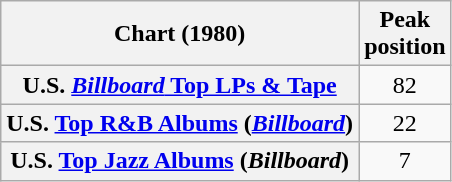<table class="wikitable sortable plainrowheaders">
<tr>
<th scope="col">Chart (1980)</th>
<th scope="col">Peak<br>position</th>
</tr>
<tr>
<th scope="row">U.S. <a href='#'><em>Billboard</em> Top LPs & Tape</a></th>
<td align="center">82</td>
</tr>
<tr>
<th scope="row">U.S. <a href='#'>Top R&B Albums</a> (<em><a href='#'>Billboard</a></em>)</th>
<td align="center">22</td>
</tr>
<tr>
<th scope="row">U.S. <a href='#'>Top Jazz Albums</a> (<em>Billboard</em>)</th>
<td align="center">7</td>
</tr>
</table>
